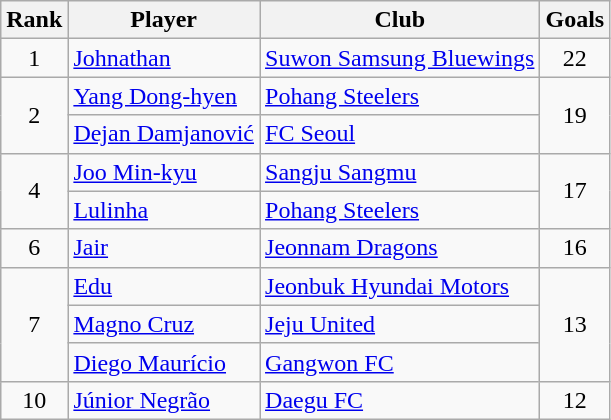<table class=wikitable>
<tr>
<th>Rank</th>
<th>Player</th>
<th>Club</th>
<th>Goals</th>
</tr>
<tr>
<td align="center">1</td>
<td> <a href='#'>Johnathan</a></td>
<td><a href='#'>Suwon Samsung Bluewings</a></td>
<td align=center>22</td>
</tr>
<tr>
<td align="center" rowspan=2>2</td>
<td> <a href='#'>Yang Dong-hyen</a></td>
<td><a href='#'>Pohang Steelers</a></td>
<td align=center rowspan=2>19</td>
</tr>
<tr>
<td> <a href='#'>Dejan Damjanović</a></td>
<td><a href='#'>FC Seoul</a></td>
</tr>
<tr>
<td align="center" rowspan=2>4</td>
<td> <a href='#'>Joo Min-kyu</a></td>
<td><a href='#'>Sangju Sangmu</a></td>
<td align=center rowspan=2>17</td>
</tr>
<tr>
<td> <a href='#'>Lulinha</a></td>
<td><a href='#'>Pohang Steelers</a></td>
</tr>
<tr>
<td align="center">6</td>
<td> <a href='#'>Jair</a></td>
<td><a href='#'>Jeonnam Dragons</a></td>
<td align=center>16</td>
</tr>
<tr>
<td align="center" rowspan=3>7</td>
<td> <a href='#'>Edu</a></td>
<td><a href='#'>Jeonbuk Hyundai Motors</a></td>
<td align=center rowspan=3>13</td>
</tr>
<tr>
<td> <a href='#'>Magno Cruz</a></td>
<td><a href='#'>Jeju United</a></td>
</tr>
<tr>
<td> <a href='#'>Diego Maurício</a></td>
<td><a href='#'>Gangwon FC</a></td>
</tr>
<tr>
<td align="center">10</td>
<td> <a href='#'>Júnior Negrão</a></td>
<td><a href='#'>Daegu FC</a></td>
<td align=center>12</td>
</tr>
</table>
